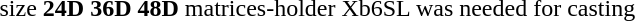<table style="margin-left:40px;">
<tr>
<td>size</td>
<td><strong>24D</strong></td>
<td><strong>36D</strong></td>
<td><strong>48D</strong> matrices-holder Xb6SL was needed for casting</td>
</tr>
</table>
